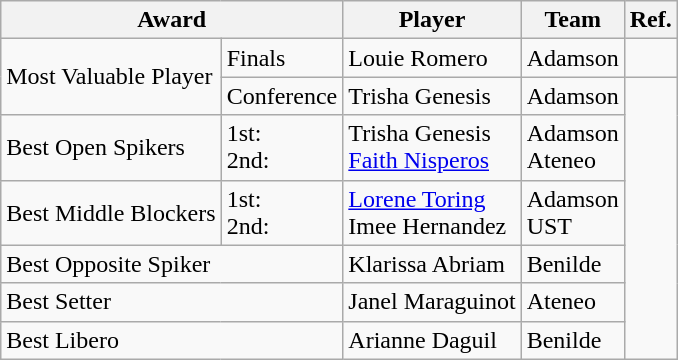<table class="wikitable">
<tr>
<th colspan="2">Award</th>
<th>Player</th>
<th>Team</th>
<th>Ref.</th>
</tr>
<tr>
<td rowspan=2>Most Valuable Player</td>
<td>Finals</td>
<td>Louie Romero</td>
<td>Adamson</td>
<td style="text-align:center;"></td>
</tr>
<tr>
<td>Conference</td>
<td>Trisha Genesis</td>
<td>Adamson</td>
<td rowspan=6 style="text-align:center;"></td>
</tr>
<tr>
<td>Best Open Spikers</td>
<td>1st:<br>2nd:</td>
<td>Trisha Genesis<br><a href='#'>Faith Nisperos</a></td>
<td>Adamson<br>Ateneo</td>
</tr>
<tr>
<td>Best Middle Blockers</td>
<td>1st:<br>2nd:</td>
<td><a href='#'>Lorene Toring</a><br> Imee Hernandez</td>
<td>Adamson<br>UST</td>
</tr>
<tr>
<td colspan="2">Best Opposite Spiker</td>
<td>Klarissa Abriam</td>
<td>Benilde</td>
</tr>
<tr>
<td colspan="2">Best Setter</td>
<td>Janel Maraguinot</td>
<td>Ateneo</td>
</tr>
<tr>
<td colspan="2">Best Libero</td>
<td>Arianne Daguil</td>
<td>Benilde</td>
</tr>
</table>
